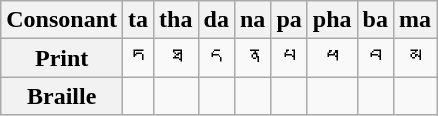<table class="wikitable" style="text-align:center">
<tr>
<th>Consonant</th>
<th>ta</th>
<th>tha</th>
<th>da</th>
<th>na</th>
<th>pa</th>
<th>pha</th>
<th>ba</th>
<th>ma</th>
</tr>
<tr>
<th>Print</th>
<td><span>ཏ </span></td>
<td><span>ཐ </span></td>
<td><span>ད </span></td>
<td><span>ན </span></td>
<td><span>པ </span></td>
<td><span>ཕ </span></td>
<td><span>བ </span></td>
<td><span>མ </span></td>
</tr>
<tr>
<th>Braille</th>
<td></td>
<td></td>
<td></td>
<td></td>
<td></td>
<td></td>
<td></td>
<td></td>
</tr>
</table>
